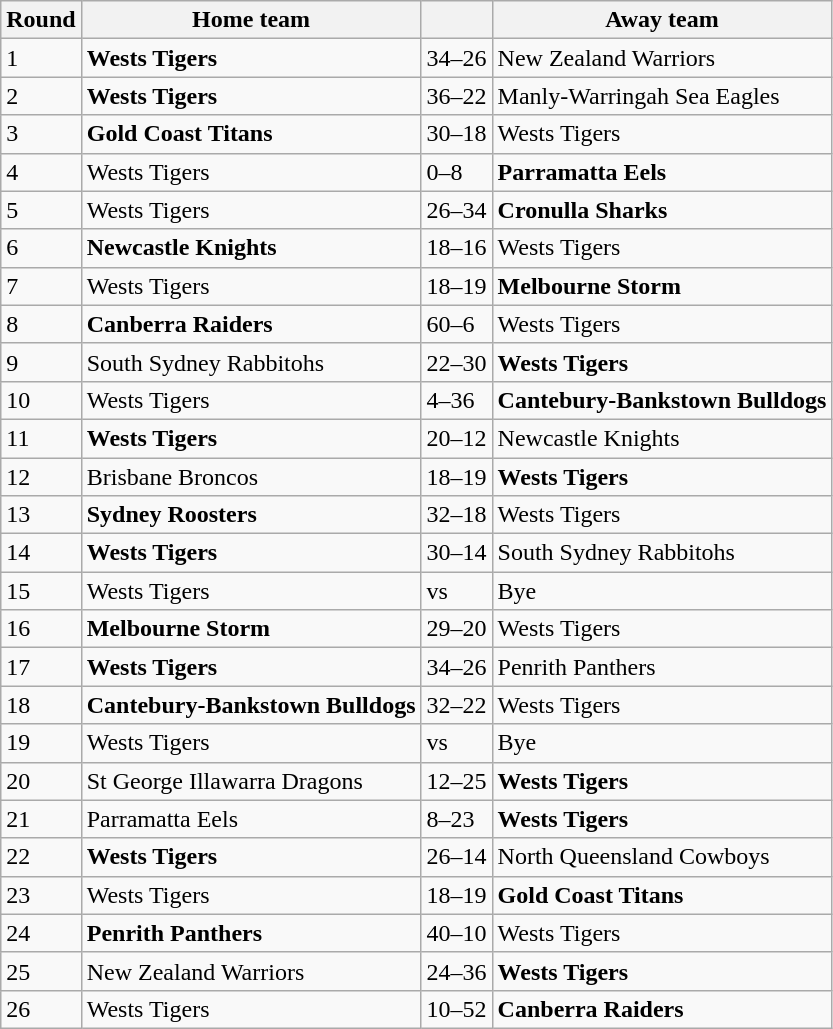<table class="wikitable">
<tr>
<th>Round</th>
<th>Home team</th>
<th></th>
<th>Away team</th>
</tr>
<tr>
<td>1</td>
<td> <strong>Wests Tigers</strong></td>
<td>34–26</td>
<td> New Zealand Warriors</td>
</tr>
<tr>
<td>2</td>
<td> <strong>Wests Tigers</strong></td>
<td>36–22</td>
<td> Manly-Warringah Sea Eagles</td>
</tr>
<tr>
<td>3</td>
<td> <strong>Gold Coast Titans</strong></td>
<td>30–18</td>
<td> Wests Tigers</td>
</tr>
<tr>
<td>4</td>
<td> Wests Tigers</td>
<td>0–8</td>
<td> <strong>Parramatta Eels</strong></td>
</tr>
<tr>
<td>5</td>
<td> Wests Tigers</td>
<td>26–34</td>
<td> <strong>Cronulla Sharks</strong></td>
</tr>
<tr>
<td>6</td>
<td> <strong>Newcastle Knights</strong></td>
<td>18–16</td>
<td> Wests Tigers</td>
</tr>
<tr>
<td>7</td>
<td> Wests Tigers</td>
<td>18–19</td>
<td> <strong>Melbourne Storm</strong></td>
</tr>
<tr>
<td>8</td>
<td> <strong>Canberra Raiders</strong></td>
<td>60–6</td>
<td> Wests Tigers</td>
</tr>
<tr>
<td>9</td>
<td> South Sydney Rabbitohs</td>
<td>22–30</td>
<td> <strong>Wests Tigers</strong></td>
</tr>
<tr>
<td>10</td>
<td> Wests Tigers</td>
<td>4–36</td>
<td> <strong>Cantebury-Bankstown Bulldogs</strong></td>
</tr>
<tr>
<td>11</td>
<td> <strong>Wests Tigers</strong></td>
<td>20–12</td>
<td> Newcastle Knights</td>
</tr>
<tr>
<td>12</td>
<td> Brisbane Broncos</td>
<td>18–19</td>
<td> <strong>Wests Tigers</strong></td>
</tr>
<tr>
<td>13</td>
<td> <strong>Sydney Roosters</strong></td>
<td>32–18</td>
<td> Wests Tigers</td>
</tr>
<tr>
<td>14</td>
<td> <strong>Wests Tigers</strong></td>
<td>30–14</td>
<td> South Sydney Rabbitohs</td>
</tr>
<tr>
<td>15</td>
<td> Wests Tigers</td>
<td>vs</td>
<td>Bye</td>
</tr>
<tr>
<td>16</td>
<td> <strong>Melbourne Storm</strong></td>
<td>29–20</td>
<td> Wests Tigers</td>
</tr>
<tr>
<td>17</td>
<td> <strong>Wests Tigers</strong></td>
<td>34–26</td>
<td> Penrith Panthers</td>
</tr>
<tr>
<td>18</td>
<td> <strong>Cantebury-Bankstown Bulldogs</strong></td>
<td>32–22</td>
<td> Wests Tigers</td>
</tr>
<tr>
<td>19</td>
<td> Wests Tigers</td>
<td>vs</td>
<td>Bye</td>
</tr>
<tr>
<td>20</td>
<td> St George Illawarra Dragons</td>
<td>12–25</td>
<td> <strong>Wests Tigers</strong></td>
</tr>
<tr>
<td>21</td>
<td> Parramatta Eels</td>
<td>8–23</td>
<td> <strong>Wests Tigers</strong></td>
</tr>
<tr>
<td>22</td>
<td> <strong>Wests Tigers</strong></td>
<td>26–14</td>
<td> North Queensland Cowboys</td>
</tr>
<tr>
<td>23</td>
<td> Wests Tigers</td>
<td>18–19</td>
<td> <strong>Gold Coast Titans</strong></td>
</tr>
<tr>
<td>24</td>
<td> <strong>Penrith Panthers</strong></td>
<td>40–10</td>
<td> Wests Tigers</td>
</tr>
<tr>
<td>25</td>
<td> New Zealand Warriors</td>
<td>24–36</td>
<td> <strong>Wests Tigers</strong></td>
</tr>
<tr>
<td>26</td>
<td> Wests Tigers</td>
<td>10–52</td>
<td> <strong>Canberra Raiders</strong></td>
</tr>
</table>
